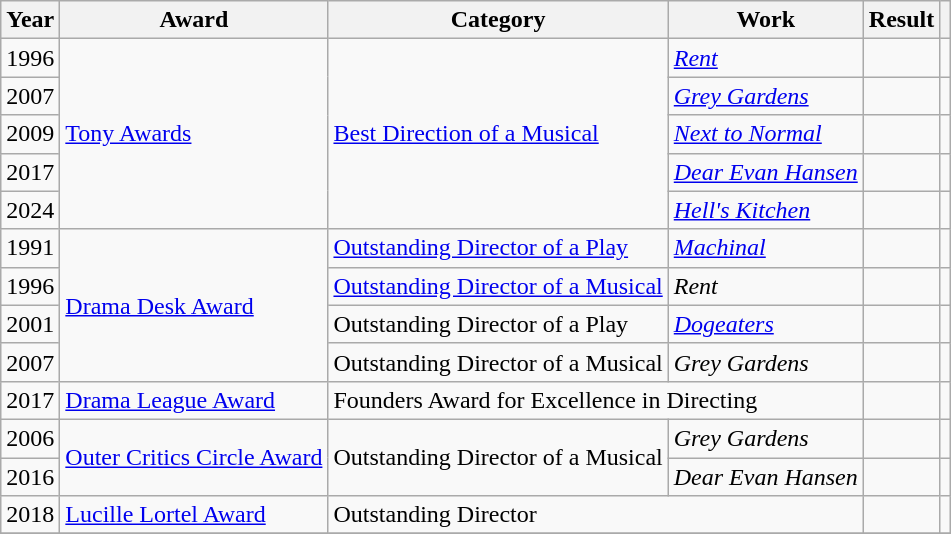<table class="wikitable unsortable">
<tr>
<th>Year</th>
<th>Award</th>
<th>Category</th>
<th>Work</th>
<th>Result</th>
<th class="unsortable"></th>
</tr>
<tr>
<td>1996</td>
<td rowspan="5"><a href='#'>Tony Awards</a></td>
<td rowspan="5"><a href='#'>Best Direction of a Musical</a></td>
<td><em><a href='#'>Rent</a></em></td>
<td></td>
<td></td>
</tr>
<tr>
<td>2007</td>
<td><em><a href='#'>Grey Gardens</a></em></td>
<td></td>
<td></td>
</tr>
<tr>
<td>2009</td>
<td><em><a href='#'>Next to Normal</a></em></td>
<td></td>
<td></td>
</tr>
<tr>
<td>2017</td>
<td><em><a href='#'>Dear Evan Hansen</a></em></td>
<td></td>
<td></td>
</tr>
<tr>
<td>2024</td>
<td><em><a href='#'>Hell's Kitchen</a></em></td>
<td></td>
<td></td>
</tr>
<tr>
<td>1991</td>
<td rowspan=4><a href='#'>Drama Desk Award</a></td>
<td><a href='#'>Outstanding Director of a Play</a></td>
<td><em><a href='#'>Machinal</a></em></td>
<td></td>
<td></td>
</tr>
<tr>
<td>1996</td>
<td><a href='#'>Outstanding Director of a Musical</a></td>
<td><em>Rent</em></td>
<td></td>
<td></td>
</tr>
<tr>
<td>2001</td>
<td>Outstanding Director of a Play</td>
<td><em><a href='#'>Dogeaters</a></em></td>
<td></td>
<td></td>
</tr>
<tr>
<td>2007</td>
<td>Outstanding Director of a Musical</td>
<td><em>Grey Gardens</em></td>
<td></td>
<td></td>
</tr>
<tr>
<td>2017</td>
<td><a href='#'>Drama League Award</a></td>
<td colspan=2>Founders Award for Excellence in Directing</td>
<td></td>
<td></td>
</tr>
<tr>
<td>2006</td>
<td rowspan=2><a href='#'>Outer Critics Circle Award</a></td>
<td rowspan=2>Outstanding Director of a Musical</td>
<td><em>Grey Gardens</em></td>
<td></td>
<td></td>
</tr>
<tr>
<td>2016</td>
<td><em>Dear Evan Hansen</em></td>
<td></td>
<td></td>
</tr>
<tr>
<td>2018</td>
<td><a href='#'>Lucille Lortel Award</a></td>
<td colspan=2>Outstanding Director</td>
<td></td>
<td></td>
</tr>
<tr>
</tr>
</table>
